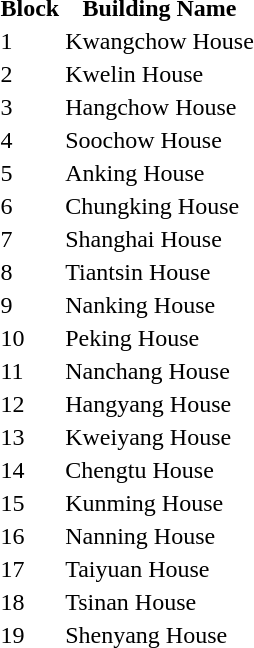<table>
<tr>
<th style="text-align:left;">Block</th>
<th>Building Name</th>
</tr>
<tr>
<td>1</td>
<td>Kwangchow House</td>
</tr>
<tr>
<td>2</td>
<td>Kwelin House</td>
</tr>
<tr>
<td>3</td>
<td>Hangchow House</td>
</tr>
<tr>
<td>4</td>
<td>Soochow House</td>
</tr>
<tr>
<td>5</td>
<td>Anking House</td>
</tr>
<tr>
<td>6</td>
<td>Chungking House</td>
</tr>
<tr>
<td>7</td>
<td>Shanghai House</td>
</tr>
<tr>
<td>8</td>
<td>Tiantsin House</td>
</tr>
<tr>
<td>9</td>
<td>Nanking House</td>
</tr>
<tr>
<td>10</td>
<td>Peking House</td>
</tr>
<tr>
<td>11</td>
<td>Nanchang House</td>
</tr>
<tr>
<td>12</td>
<td>Hangyang House</td>
</tr>
<tr>
<td>13</td>
<td>Kweiyang House</td>
</tr>
<tr>
<td>14</td>
<td>Chengtu House</td>
</tr>
<tr>
<td>15</td>
<td>Kunming House</td>
</tr>
<tr>
<td>16</td>
<td>Nanning House</td>
</tr>
<tr>
<td>17</td>
<td>Taiyuan House</td>
</tr>
<tr>
<td>18</td>
<td>Tsinan House</td>
</tr>
<tr>
<td>19</td>
<td>Shenyang House</td>
</tr>
</table>
